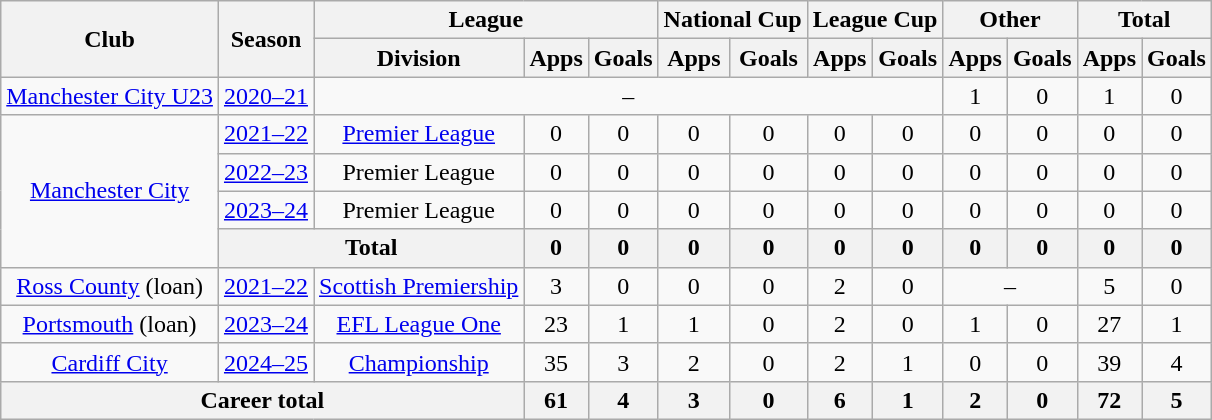<table class="wikitable" style="text-align: center;">
<tr>
<th rowspan="2">Club</th>
<th rowspan="2">Season</th>
<th colspan="3">League</th>
<th colspan="2">National Cup</th>
<th colspan="2">League Cup</th>
<th colspan="2">Other</th>
<th colspan="2">Total</th>
</tr>
<tr>
<th>Division</th>
<th>Apps</th>
<th>Goals</th>
<th>Apps</th>
<th>Goals</th>
<th>Apps</th>
<th>Goals</th>
<th>Apps</th>
<th>Goals</th>
<th>Apps</th>
<th>Goals</th>
</tr>
<tr>
<td><a href='#'>Manchester City U23</a></td>
<td><a href='#'>2020–21</a></td>
<td colspan="7">–</td>
<td>1</td>
<td>0</td>
<td>1</td>
<td>0</td>
</tr>
<tr>
<td rowspan=4><a href='#'>Manchester City</a></td>
<td><a href='#'>2021–22</a></td>
<td><a href='#'>Premier League</a></td>
<td>0</td>
<td>0</td>
<td>0</td>
<td>0</td>
<td>0</td>
<td>0</td>
<td>0</td>
<td>0</td>
<td>0</td>
<td>0</td>
</tr>
<tr>
<td><a href='#'>2022–23</a></td>
<td>Premier League</td>
<td>0</td>
<td>0</td>
<td>0</td>
<td>0</td>
<td>0</td>
<td>0</td>
<td>0</td>
<td>0</td>
<td>0</td>
<td>0</td>
</tr>
<tr>
<td><a href='#'>2023–24</a></td>
<td>Premier League</td>
<td>0</td>
<td>0</td>
<td>0</td>
<td>0</td>
<td>0</td>
<td>0</td>
<td>0</td>
<td>0</td>
<td>0</td>
<td>0</td>
</tr>
<tr>
<th colspan=2>Total</th>
<th>0</th>
<th>0</th>
<th>0</th>
<th>0</th>
<th>0</th>
<th>0</th>
<th>0</th>
<th>0</th>
<th>0</th>
<th>0</th>
</tr>
<tr>
<td><a href='#'>Ross County</a> (loan)</td>
<td><a href='#'>2021–22</a></td>
<td><a href='#'>Scottish Premiership</a></td>
<td>3</td>
<td>0</td>
<td>0</td>
<td>0</td>
<td>2</td>
<td>0</td>
<td colspan="2">–</td>
<td>5</td>
<td>0</td>
</tr>
<tr>
<td><a href='#'>Portsmouth</a> (loan)</td>
<td><a href='#'>2023–24</a></td>
<td><a href='#'>EFL League One</a></td>
<td>23</td>
<td>1</td>
<td>1</td>
<td>0</td>
<td>2</td>
<td>0</td>
<td>1</td>
<td>0</td>
<td>27</td>
<td>1</td>
</tr>
<tr>
<td><a href='#'>Cardiff City</a></td>
<td><a href='#'>2024–25</a></td>
<td><a href='#'>Championship</a></td>
<td>35</td>
<td>3</td>
<td>2</td>
<td>0</td>
<td>2</td>
<td>1</td>
<td>0</td>
<td>0</td>
<td>39</td>
<td>4</td>
</tr>
<tr>
<th colspan=3>Career total</th>
<th>61</th>
<th>4</th>
<th>3</th>
<th>0</th>
<th>6</th>
<th>1</th>
<th>2</th>
<th>0</th>
<th>72</th>
<th>5</th>
</tr>
</table>
